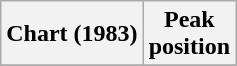<table class="wikitable">
<tr>
<th>Chart (1983)</th>
<th>Peak<br>position</th>
</tr>
<tr>
</tr>
</table>
